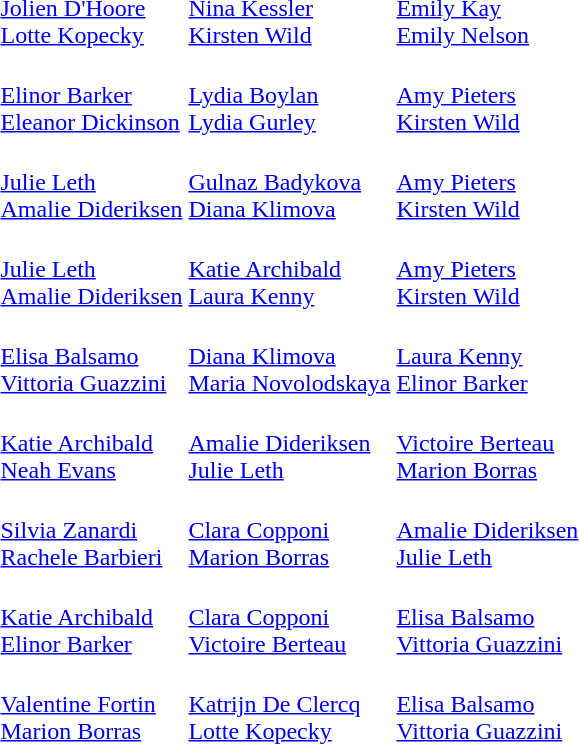<table>
<tr>
<td><br></td>
<td><br><a href='#'>Jolien D'Hoore</a><br><a href='#'>Lotte Kopecky</a></td>
<td><br><a href='#'>Nina Kessler</a><br><a href='#'>Kirsten Wild</a></td>
<td><br><a href='#'>Emily Kay</a><br><a href='#'>Emily Nelson</a></td>
</tr>
<tr>
<td><br></td>
<td><br><a href='#'>Elinor Barker</a><br><a href='#'>Eleanor Dickinson</a></td>
<td><br><a href='#'>Lydia Boylan</a><br><a href='#'>Lydia Gurley</a></td>
<td><br><a href='#'>Amy Pieters</a><br><a href='#'>Kirsten Wild</a></td>
</tr>
<tr>
<td><br></td>
<td><br><a href='#'>Julie Leth</a><br><a href='#'>Amalie Dideriksen</a></td>
<td><br><a href='#'>Gulnaz Badykova</a><br><a href='#'>Diana Klimova</a></td>
<td><br><a href='#'>Amy Pieters</a><br><a href='#'>Kirsten Wild</a></td>
</tr>
<tr>
<td><br></td>
<td><br><a href='#'>Julie Leth</a><br><a href='#'>Amalie Dideriksen</a></td>
<td><br><a href='#'>Katie Archibald</a><br><a href='#'>Laura Kenny</a></td>
<td><br><a href='#'>Amy Pieters</a><br><a href='#'>Kirsten Wild</a></td>
</tr>
<tr>
<td><br></td>
<td><br><a href='#'>Elisa Balsamo</a><br><a href='#'>Vittoria Guazzini</a></td>
<td><br><a href='#'>Diana Klimova</a><br><a href='#'>Maria Novolodskaya</a></td>
<td><br><a href='#'>Laura Kenny</a><br><a href='#'>Elinor Barker</a></td>
</tr>
<tr>
<td><br></td>
<td><br><a href='#'>Katie Archibald</a><br><a href='#'>Neah Evans</a></td>
<td><br><a href='#'>Amalie Dideriksen</a><br><a href='#'>Julie Leth</a></td>
<td><br><a href='#'>Victoire Berteau</a><br><a href='#'>Marion Borras</a></td>
</tr>
<tr>
<td><br></td>
<td><br><a href='#'>Silvia Zanardi</a><br><a href='#'>Rachele Barbieri</a></td>
<td><br><a href='#'>Clara Copponi</a><br><a href='#'>Marion Borras</a></td>
<td><br><a href='#'>Amalie Dideriksen</a><br><a href='#'>Julie Leth</a></td>
</tr>
<tr>
<td><br></td>
<td><br><a href='#'>Katie Archibald</a><br><a href='#'>Elinor Barker</a></td>
<td><br><a href='#'>Clara Copponi</a><br><a href='#'>Victoire Berteau</a></td>
<td><br><a href='#'>Elisa Balsamo</a><br><a href='#'>Vittoria Guazzini</a></td>
</tr>
<tr>
<td><br></td>
<td><br><a href='#'>Valentine Fortin</a><br><a href='#'>Marion Borras</a></td>
<td><br><a href='#'>Katrijn De Clercq</a><br><a href='#'>Lotte Kopecky</a></td>
<td><br><a href='#'>Elisa Balsamo</a><br><a href='#'>Vittoria Guazzini</a></td>
</tr>
</table>
